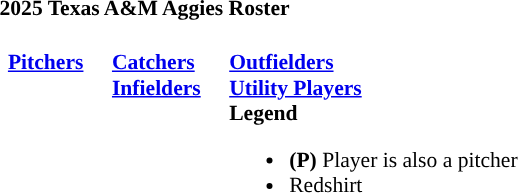<table class="toccolours" style="border-collapse:collapse; font-size:90%;">
<tr>
<td colspan="7"><strong>2025 Texas A&M Aggies Roster</strong></td>
</tr>
<tr>
<td width="03"> </td>
<td valign="top"><br><strong><a href='#'>Pitchers</a></strong></td>
<td width="15"> </td>
<td valign="top"><br><strong><a href='#'>Catchers</a></strong><br><strong><a href='#'>Infielders</a></strong></td>
<td width="15"> </td>
<td valign="top"><br><strong><a href='#'>Outfielders</a></strong><br><strong><a href='#'>Utility Players</a></strong><br><strong>Legend</strong><ul><li><strong>(P)</strong> Player is also a pitcher</li><li> Redshirt</li></ul></td>
<td width="25"> </td>
</tr>
</table>
